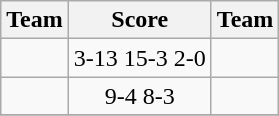<table class=wikitable style="border:1px solid #AAAAAA;">
<tr>
<th>Team</th>
<th>Score</th>
<th>Team</th>
</tr>
<tr>
<td><strong></strong></td>
<td align="center">3-13 15-3 2-0</td>
<td></td>
</tr>
<tr>
<td><strong></strong></td>
<td align="center">9-4 8-3</td>
<td></td>
</tr>
<tr>
</tr>
</table>
